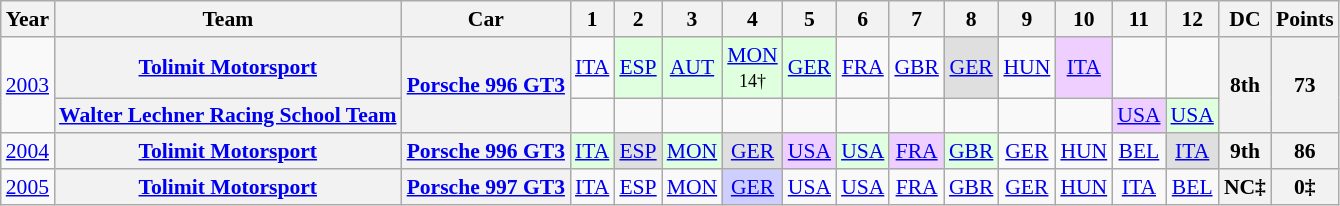<table class="wikitable" style="text-align:center; font-size:90%">
<tr>
<th>Year</th>
<th>Team</th>
<th>Car</th>
<th>1</th>
<th>2</th>
<th>3</th>
<th>4</th>
<th>5</th>
<th>6</th>
<th>7</th>
<th>8</th>
<th>9</th>
<th>10</th>
<th>11</th>
<th>12</th>
<th>DC</th>
<th>Points</th>
</tr>
<tr>
<td rowspan=2><a href='#'>2003</a></td>
<th rowspan=1><a href='#'>Tolimit Motorsport</a></th>
<th rowspan=2><a href='#'>Porsche 996 GT3</a></th>
<td><a href='#'>ITA</a></td>
<td style="background:#DFFFDF;"><a href='#'>ESP</a><br></td>
<td style="background:#DFFFDF;"><a href='#'>AUT</a><br></td>
<td style="background:#DFFFDF;"><a href='#'>MON</a><br><small>14†</small></td>
<td style="background:#DFFFDF;"><a href='#'>GER</a><br></td>
<td><a href='#'>FRA</a></td>
<td><a href='#'>GBR</a></td>
<td style="background:#DFDFDF;"><a href='#'>GER</a><br></td>
<td><a href='#'>HUN</a></td>
<td style="background:#EFCFFF;"><a href='#'>ITA</a><br></td>
<td></td>
<td></td>
<th rowspan=2>8th</th>
<th rowspan=2>73</th>
</tr>
<tr>
<th><a href='#'>Walter Lechner Racing School Team</a></th>
<td></td>
<td></td>
<td></td>
<td></td>
<td></td>
<td></td>
<td></td>
<td></td>
<td></td>
<td></td>
<td style="background:#EFCFFF;"><a href='#'>USA</a><br></td>
<td style="background:#DFFFDF;"><a href='#'>USA</a><br></td>
</tr>
<tr>
<td><a href='#'>2004</a></td>
<th><a href='#'>Tolimit Motorsport</a></th>
<th><a href='#'>Porsche 996 GT3</a></th>
<td style="background:#DFFFDF;"><a href='#'>ITA</a><br></td>
<td style="background:#DFDFDF;"><a href='#'>ESP</a><br></td>
<td style="background:#DFFFDF;"><a href='#'>MON</a><br></td>
<td style="background:#DFDFDF;"><a href='#'>GER</a><br></td>
<td style="background:#EFCFFF;"><a href='#'>USA</a><br></td>
<td style="background:#DFFFDF;"><a href='#'>USA</a><br></td>
<td style="background:#EFCFFF;"><a href='#'>FRA</a><br></td>
<td style="background:#DFFFDF;"><a href='#'>GBR</a><br></td>
<td><a href='#'>GER</a></td>
<td><a href='#'>HUN</a></td>
<td><a href='#'>BEL</a></td>
<td style="background:#DFDFDF;"><a href='#'>ITA</a><br></td>
<th>9th</th>
<th>86</th>
</tr>
<tr>
<td><a href='#'>2005</a></td>
<th><a href='#'>Tolimit Motorsport</a></th>
<th><a href='#'>Porsche 997 GT3</a></th>
<td><a href='#'>ITA</a></td>
<td><a href='#'>ESP</a></td>
<td><a href='#'>MON</a></td>
<td style="background:#CFCFFF;"><a href='#'>GER</a><br></td>
<td><a href='#'>USA</a></td>
<td><a href='#'>USA</a></td>
<td><a href='#'>FRA</a></td>
<td><a href='#'>GBR</a></td>
<td><a href='#'>GER</a></td>
<td><a href='#'>HUN</a></td>
<td><a href='#'>ITA</a></td>
<td><a href='#'>BEL</a></td>
<th>NC‡</th>
<th>0‡</th>
</tr>
</table>
